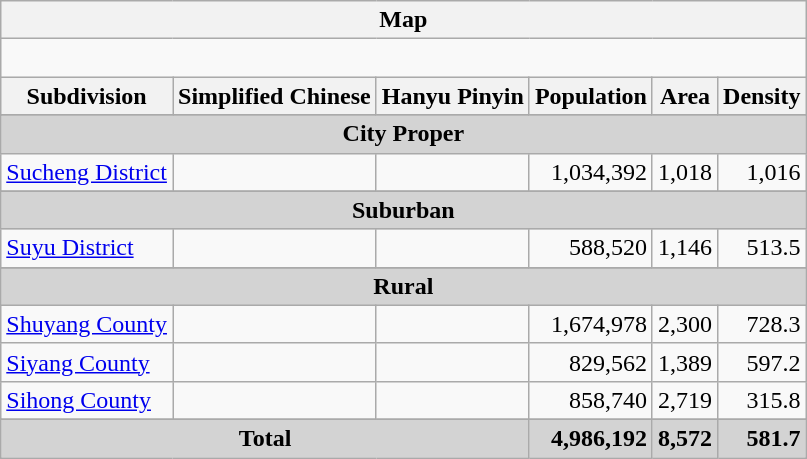<table class="wikitable">
<tr>
<th colspan="6">Map</th>
</tr>
<tr>
<td colspan="6"><div><br> 








</div></td>
</tr>
<tr>
<th align=left>Subdivision</th>
<th align=left>Simplified Chinese</th>
<th align=left>Hanyu Pinyin</th>
<th align=left>Population </th>
<th align=left>Area </th>
<th align=left>Density </th>
</tr>
<tr>
</tr>
<tr style="background:#d3d3d3;">
<td colspan="6" style="text-align:center; "><strong>City Proper</strong></td>
</tr>
<tr>
<td align="left"><a href='#'>Sucheng District</a></td>
<td align="left"></td>
<td align="right"></td>
<td align="right">1,034,392</td>
<td align="right">1,018</td>
<td align="right">1,016</td>
</tr>
<tr>
</tr>
<tr style="background:#d3d3d3;">
<td colspan="6" style="text-align:center; "><strong>Suburban</strong></td>
</tr>
<tr>
<td align="left"><a href='#'>Suyu District</a></td>
<td align="left"></td>
<td align="right"></td>
<td align="right">588,520</td>
<td align="right">1,146</td>
<td align="right">513.5</td>
</tr>
<tr>
</tr>
<tr style="background:#d3d3d3;">
<td colspan="6" style="text-align:center; "><strong>Rural</strong></td>
</tr>
<tr>
<td align="left"><a href='#'>Shuyang County</a></td>
<td align="left"></td>
<td align="right"></td>
<td align="right">1,674,978</td>
<td align="right">2,300</td>
<td align="right">728.3</td>
</tr>
<tr>
<td align="left"><a href='#'>Siyang County</a></td>
<td align="left"></td>
<td align="right"></td>
<td align="right">829,562</td>
<td align="right">1,389</td>
<td align="right">597.2</td>
</tr>
<tr>
<td align="left"><a href='#'>Sihong County</a></td>
<td align="left"></td>
<td align="right"></td>
<td align="right">858,740</td>
<td align="right">2,719</td>
<td align="right">315.8</td>
</tr>
<tr>
</tr>
<tr>
</tr>
<tr style="background:#d3d3d3;">
<td colspan="3" style="text-align:center; "><strong>Total</strong></td>
<td align="right"><strong>4,986,192</strong></td>
<td align="right"><strong>8,572</strong></td>
<td align="right"><strong>581.7</strong></td>
</tr>
</table>
